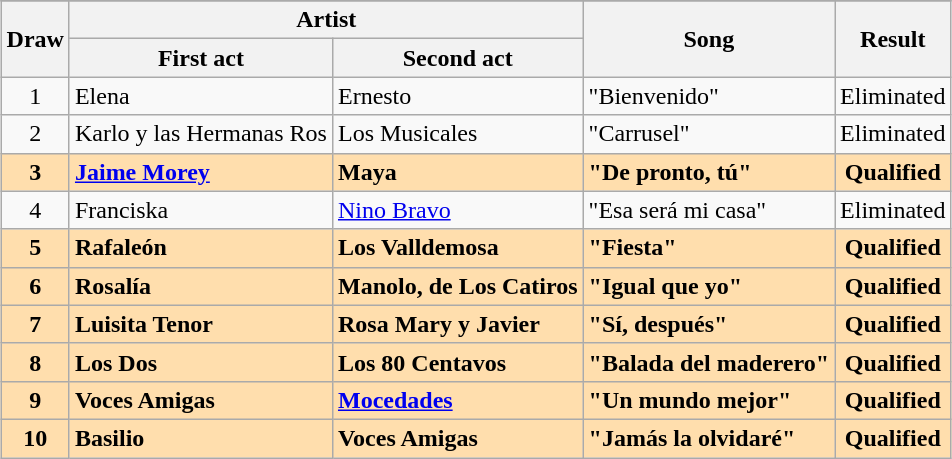<table class="sortable wikitable" style="margin: 1em auto 1em auto; text-align:center">
<tr>
</tr>
<tr>
<th rowspan="2">Draw</th>
<th colspan="2">Artist</th>
<th rowspan="2">Song</th>
<th rowspan="2">Result</th>
</tr>
<tr>
<th>First act</th>
<th>Second act</th>
</tr>
<tr>
<td>1</td>
<td align="left">Elena</td>
<td align="left">Ernesto</td>
<td align="left">"Bienvenido"</td>
<td>Eliminated</td>
</tr>
<tr>
<td>2</td>
<td align="left">Karlo y las Hermanas Ros</td>
<td align="left">Los Musicales</td>
<td align="left">"Carrusel"</td>
<td>Eliminated</td>
</tr>
<tr style="background: navajowhite; font-weight: bold;">
<td>3</td>
<td align="left"><a href='#'>Jaime Morey</a></td>
<td align="left">Maya</td>
<td align="left">"De pronto, tú"</td>
<td>Qualified</td>
</tr>
<tr>
<td>4</td>
<td align="left">Franciska</td>
<td align="left"><a href='#'>Nino Bravo</a></td>
<td align="left">"Esa será mi casa"</td>
<td>Eliminated</td>
</tr>
<tr style="background: navajowhite; font-weight: bold;">
<td>5</td>
<td align="left">Rafaleón</td>
<td align="left">Los Valldemosa</td>
<td align="left">"Fiesta"</td>
<td>Qualified</td>
</tr>
<tr style="background: navajowhite; font-weight: bold;">
<td>6</td>
<td align="left">Rosalía</td>
<td align="left">Manolo, de Los Catiros</td>
<td align="left">"Igual que yo"</td>
<td>Qualified</td>
</tr>
<tr style="background: navajowhite; font-weight: bold;">
<td>7</td>
<td align="left">Luisita Tenor</td>
<td align="left">Rosa Mary y Javier</td>
<td align="left">"Sí, después"</td>
<td>Qualified</td>
</tr>
<tr style="background: navajowhite; font-weight: bold;">
<td>8</td>
<td align="left">Los Dos</td>
<td align="left">Los 80 Centavos</td>
<td align="left">"Balada del maderero"</td>
<td>Qualified</td>
</tr>
<tr style="background: navajowhite; font-weight: bold;">
<td>9</td>
<td align="left">Voces Amigas</td>
<td align="left"><a href='#'>Mocedades</a></td>
<td align="left">"Un mundo mejor"</td>
<td>Qualified</td>
</tr>
<tr style="background: navajowhite; font-weight: bold;">
<td>10</td>
<td align="left">Basilio</td>
<td align="left">Voces Amigas</td>
<td align="left">"Jamás la olvidaré"</td>
<td>Qualified</td>
</tr>
</table>
